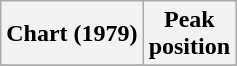<table class="wikitable sortable plainrowheaders" style="text-align:center">
<tr>
<th scope=col>Chart (1979)</th>
<th scope=col>Peak<br>position</th>
</tr>
<tr>
</tr>
</table>
